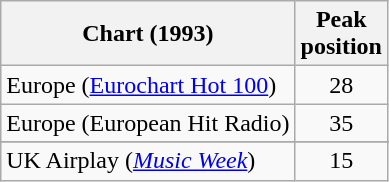<table class="wikitable sortable">
<tr>
<th>Chart (1993)</th>
<th>Peak<br>position</th>
</tr>
<tr>
<td>Europe (<a href='#'>Eurochart Hot 100</a>)</td>
<td align="center">28</td>
</tr>
<tr>
<td>Europe (European Hit Radio)</td>
<td align="center">35</td>
</tr>
<tr>
</tr>
<tr>
</tr>
<tr>
</tr>
<tr>
<td>UK Airplay (<em><a href='#'>Music Week</a></em>)</td>
<td align="center">15</td>
</tr>
</table>
